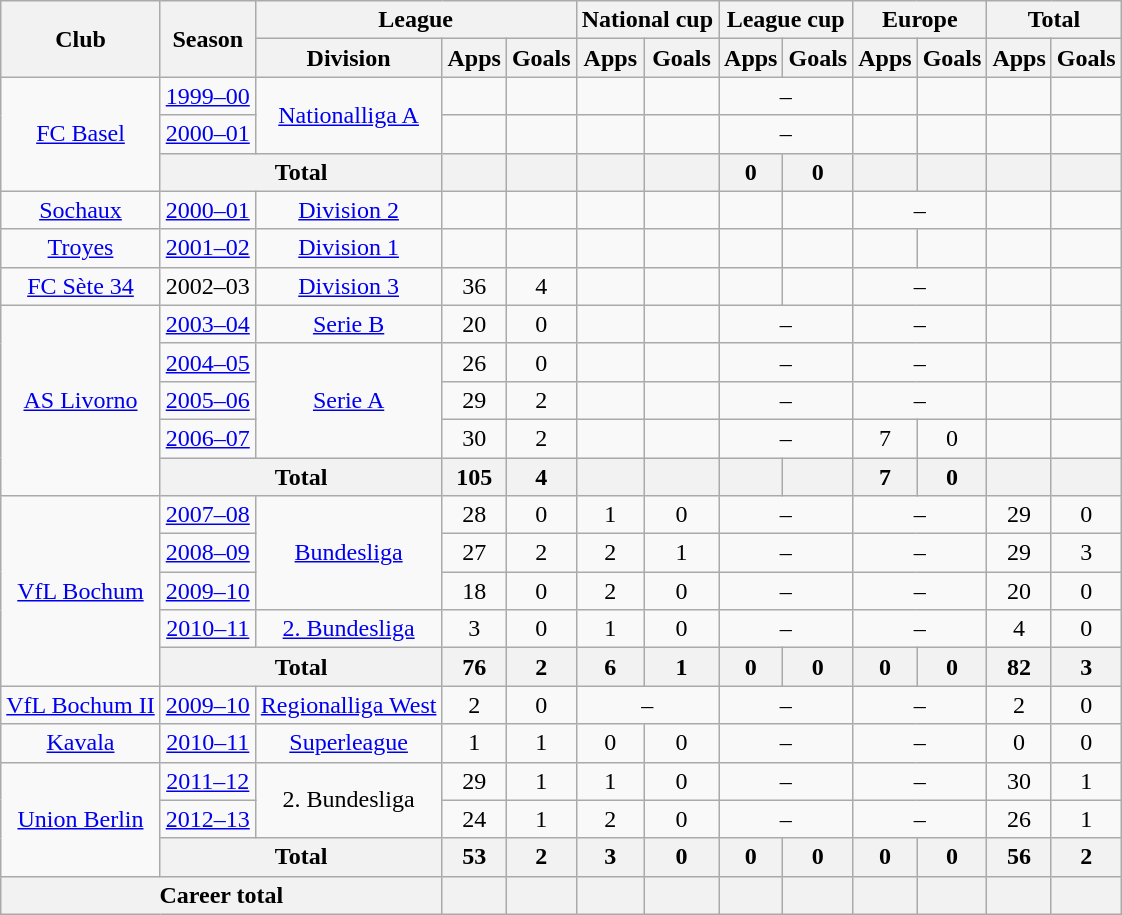<table class="wikitable" style="text-align:center">
<tr>
<th rowspan="2">Club</th>
<th rowspan="2">Season</th>
<th colspan="3">League</th>
<th colspan="2">National cup</th>
<th colspan="2">League cup</th>
<th colspan="2">Europe</th>
<th colspan="2">Total</th>
</tr>
<tr>
<th>Division</th>
<th>Apps</th>
<th>Goals</th>
<th>Apps</th>
<th>Goals</th>
<th>Apps</th>
<th>Goals</th>
<th>Apps</th>
<th>Goals</th>
<th>Apps</th>
<th>Goals</th>
</tr>
<tr>
<td rowspan="3"><a href='#'>FC Basel</a></td>
<td><a href='#'>1999–00</a></td>
<td rowspan="2"><a href='#'>Nationalliga A</a></td>
<td></td>
<td></td>
<td></td>
<td></td>
<td colspan="2">–</td>
<td></td>
<td></td>
<td></td>
<td></td>
</tr>
<tr>
<td><a href='#'>2000–01</a></td>
<td></td>
<td></td>
<td></td>
<td></td>
<td colspan="2">–</td>
<td></td>
<td></td>
<td></td>
<td></td>
</tr>
<tr>
<th colspan="2">Total</th>
<th></th>
<th></th>
<th></th>
<th></th>
<th>0</th>
<th>0</th>
<th></th>
<th></th>
<th></th>
<th></th>
</tr>
<tr>
<td><a href='#'>Sochaux</a></td>
<td><a href='#'>2000–01</a></td>
<td><a href='#'>Division 2</a></td>
<td></td>
<td></td>
<td></td>
<td></td>
<td></td>
<td></td>
<td colspan="2">–</td>
<td></td>
<td></td>
</tr>
<tr>
<td><a href='#'>Troyes</a></td>
<td><a href='#'>2001–02</a></td>
<td><a href='#'>Division 1</a></td>
<td></td>
<td></td>
<td></td>
<td></td>
<td></td>
<td></td>
<td></td>
<td></td>
<td></td>
<td></td>
</tr>
<tr>
<td><a href='#'>FC Sète 34</a></td>
<td>2002–03</td>
<td><a href='#'>Division 3</a></td>
<td>36</td>
<td>4</td>
<td></td>
<td></td>
<td></td>
<td></td>
<td colspan="2">–</td>
<td></td>
<td></td>
</tr>
<tr>
<td rowspan="5"><a href='#'>AS Livorno</a></td>
<td><a href='#'>2003–04</a></td>
<td><a href='#'>Serie B</a></td>
<td>20</td>
<td>0</td>
<td></td>
<td></td>
<td colspan="2">–</td>
<td colspan="2">–</td>
<td></td>
<td></td>
</tr>
<tr>
<td><a href='#'>2004–05</a></td>
<td rowspan="3"><a href='#'>Serie A</a></td>
<td>26</td>
<td>0</td>
<td></td>
<td></td>
<td colspan="2">–</td>
<td colspan="2">–</td>
<td></td>
<td></td>
</tr>
<tr>
<td><a href='#'>2005–06</a></td>
<td>29</td>
<td>2</td>
<td></td>
<td></td>
<td colspan="2">–</td>
<td colspan="2">–</td>
<td></td>
<td></td>
</tr>
<tr>
<td><a href='#'>2006–07</a></td>
<td>30</td>
<td>2</td>
<td></td>
<td></td>
<td colspan="2">–</td>
<td>7</td>
<td>0</td>
<td></td>
<td></td>
</tr>
<tr>
<th colspan="2">Total</th>
<th>105</th>
<th>4</th>
<th></th>
<th></th>
<th></th>
<th></th>
<th>7</th>
<th>0</th>
<th></th>
<th></th>
</tr>
<tr>
<td rowspan="5"><a href='#'>VfL Bochum</a></td>
<td><a href='#'>2007–08</a></td>
<td rowspan="3"><a href='#'>Bundesliga</a></td>
<td>28</td>
<td>0</td>
<td>1</td>
<td>0</td>
<td colspan="2">–</td>
<td colspan="2">–</td>
<td>29</td>
<td>0</td>
</tr>
<tr>
<td><a href='#'>2008–09</a></td>
<td>27</td>
<td>2</td>
<td>2</td>
<td>1</td>
<td colspan="2">–</td>
<td colspan="2">–</td>
<td>29</td>
<td>3</td>
</tr>
<tr>
<td><a href='#'>2009–10</a></td>
<td>18</td>
<td>0</td>
<td>2</td>
<td>0</td>
<td colspan="2">–</td>
<td colspan="2">–</td>
<td>20</td>
<td>0</td>
</tr>
<tr>
<td><a href='#'>2010–11</a></td>
<td><a href='#'>2. Bundesliga</a></td>
<td>3</td>
<td>0</td>
<td>1</td>
<td>0</td>
<td colspan="2">–</td>
<td colspan="2">–</td>
<td>4</td>
<td>0</td>
</tr>
<tr>
<th colspan="2">Total</th>
<th>76</th>
<th>2</th>
<th>6</th>
<th>1</th>
<th>0</th>
<th>0</th>
<th>0</th>
<th>0</th>
<th>82</th>
<th>3</th>
</tr>
<tr>
<td><a href='#'>VfL Bochum II</a></td>
<td><a href='#'>2009–10</a></td>
<td><a href='#'>Regionalliga West</a></td>
<td>2</td>
<td>0</td>
<td colspan="2">–</td>
<td colspan="2">–</td>
<td colspan="2">–</td>
<td>2</td>
<td>0</td>
</tr>
<tr>
<td><a href='#'>Kavala</a></td>
<td><a href='#'>2010–11</a></td>
<td><a href='#'>Superleague</a></td>
<td>1</td>
<td>1</td>
<td>0</td>
<td>0</td>
<td colspan="2">–</td>
<td colspan="2">–</td>
<td>0</td>
<td>0</td>
</tr>
<tr>
<td rowspan="3"><a href='#'>Union Berlin</a></td>
<td><a href='#'>2011–12</a></td>
<td rowspan="2">2. Bundesliga</td>
<td>29</td>
<td>1</td>
<td>1</td>
<td>0</td>
<td colspan="2">–</td>
<td colspan="2">–</td>
<td>30</td>
<td>1</td>
</tr>
<tr>
<td><a href='#'>2012–13</a></td>
<td>24</td>
<td>1</td>
<td>2</td>
<td>0</td>
<td colspan="2">–</td>
<td colspan="2">–</td>
<td>26</td>
<td>1</td>
</tr>
<tr>
<th colspan="2">Total</th>
<th>53</th>
<th>2</th>
<th>3</th>
<th>0</th>
<th>0</th>
<th>0</th>
<th>0</th>
<th>0</th>
<th>56</th>
<th>2</th>
</tr>
<tr>
<th colspan="3">Career total</th>
<th></th>
<th></th>
<th></th>
<th></th>
<th></th>
<th></th>
<th></th>
<th></th>
<th></th>
<th></th>
</tr>
</table>
